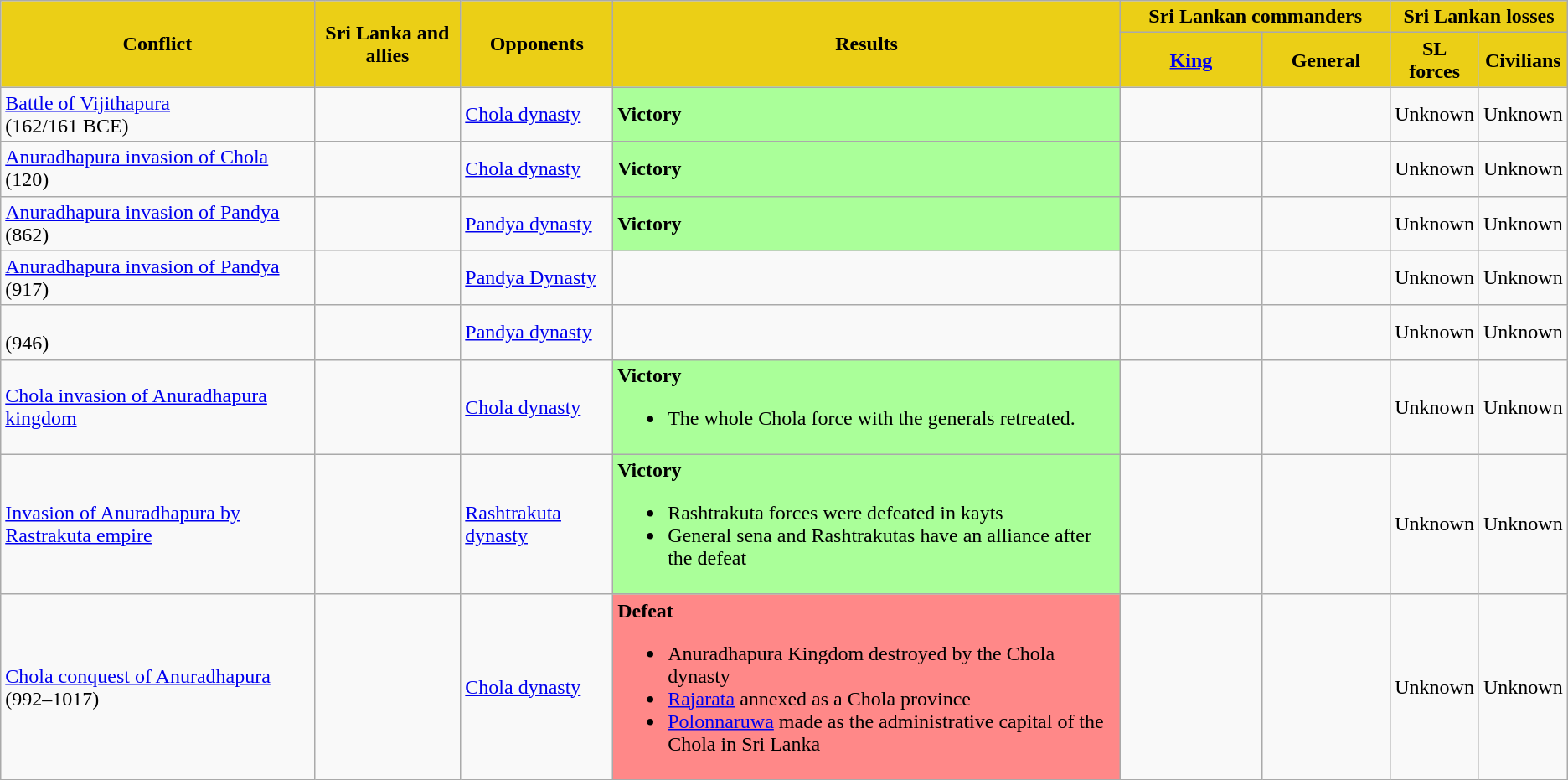<table class="wikitable">
<tr>
<th style="background:#EBCF16" rowspan="2"><span>Conflict</span></th>
<th style="background:#EBCF16" rowspan="2"><span>Sri Lanka and allies</span></th>
<th style="background:#EBCF16" rowspan="2"><span>Opponents</span></th>
<th style="background:#EBCF16" rowspan="2"><span>Results</span></th>
<th style="background:#EBCF16" colspan="2"><span>Sri Lankan commanders</span></th>
<th style="background:#EBCF16" colspan="2"><span>Sri Lankan losses</span></th>
</tr>
<tr>
<th style="background:#EBCF16" width=105px><span><a href='#'>King</a></span></th>
<th style="background:#EBCF16" width=95px><span>General</span></th>
<th style="background:#EBCF16" width=55px><span>SL<br>forces</span></th>
<th style="background:#EBCF16" width=><span>Civilians</span></th>
</tr>
<tr>
<td><a href='#'>Battle of Vijithapura</a><br>(162/161 BCE)</td>
<td></td>
<td><a href='#'>Chola dynasty</a></td>
<td style="background:#AF9"><strong>Victory</strong></td>
<td></td>
<td></td>
<td>Unknown</td>
<td>Unknown</td>
</tr>
<tr>
<td><a href='#'>Anuradhapura invasion of Chola</a><br>(120)</td>
<td></td>
<td><a href='#'>Chola dynasty</a></td>
<td style="background:#AF9"><strong>Victory</strong></td>
<td></td>
<td></td>
<td>Unknown</td>
<td>Unknown</td>
</tr>
<tr>
<td><a href='#'>Anuradhapura invasion of Pandya</a><br>(862)</td>
<td></td>
<td><a href='#'>Pandya dynasty</a></td>
<td style="background:#AF9"><strong>Victory</strong></td>
<td></td>
<td></td>
<td>Unknown</td>
<td>Unknown</td>
</tr>
<tr>
<td><a href='#'>Anuradhapura invasion of Pandya</a><br>(917)</td>
<td></td>
<td><a href='#'>Pandya Dynasty</a></td>
<td></td>
<td></td>
<td></td>
<td>Unknown</td>
<td>Unknown</td>
</tr>
<tr>
<td><br>(946)</td>
<td></td>
<td><a href='#'>Pandya dynasty</a></td>
<td></td>
<td></td>
<td></td>
<td>Unknown</td>
<td>Unknown</td>
</tr>
<tr>
<td><a href='#'>Chola invasion of Anuradhapura kingdom</a></td>
<td></td>
<td><a href='#'>Chola dynasty</a></td>
<td style="background:#AF9"><strong>Victory</strong><br><ul><li>The whole Chola force with the generals retreated.</li></ul></td>
<td></td>
<td></td>
<td>Unknown</td>
<td>Unknown</td>
</tr>
<tr>
<td><a href='#'>Invasion of Anuradhapura by Rastrakuta empire</a></td>
<td></td>
<td><a href='#'>Rashtrakuta dynasty</a></td>
<td style="background:#AF9"><strong>Victory</strong><br><ul><li>Rashtrakuta forces were defeated in kayts</li><li>General sena and Rashtrakutas have an alliance after the defeat</li></ul></td>
<td></td>
<td></td>
<td>Unknown</td>
<td>Unknown</td>
</tr>
<tr>
<td><a href='#'>Chola conquest of Anuradhapura</a><br>(992–1017)</td>
<td></td>
<td><a href='#'>Chola dynasty</a></td>
<td style="background:#F88"><strong>Defeat</strong><br><ul><li>Anuradhapura Kingdom destroyed by the Chola dynasty</li><li><a href='#'>Rajarata</a> annexed as a Chola province</li><li><a href='#'>Polonnaruwa</a> made as the administrative capital of the Chola in Sri Lanka</li></ul></td>
<td></td>
<td></td>
<td>Unknown</td>
<td>Unknown</td>
</tr>
</table>
